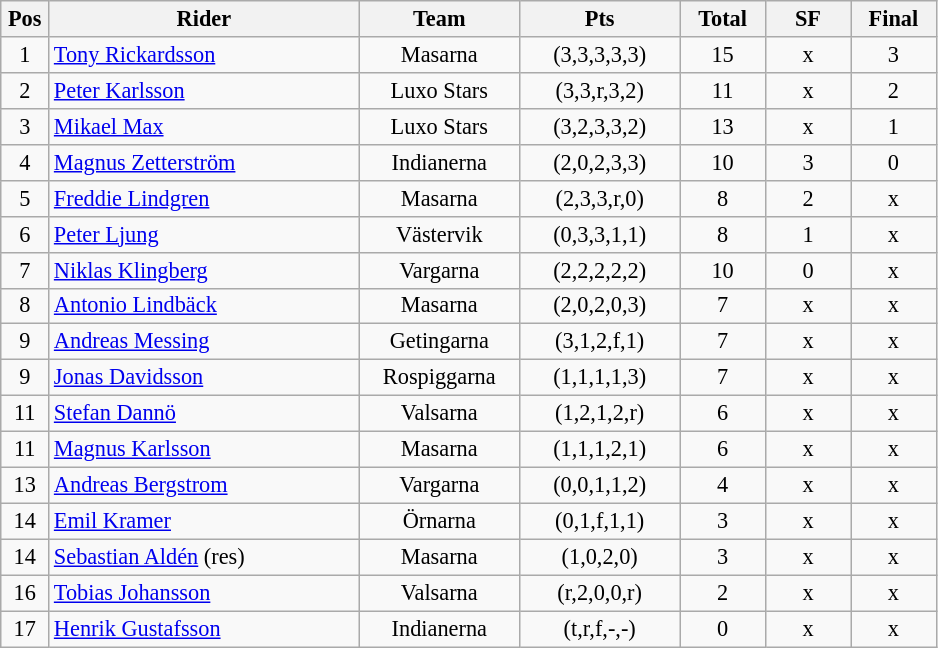<table class=wikitable style="font-size:93%;">
<tr>
<th width=25px>Pos</th>
<th width=200px>Rider</th>
<th width=100px>Team</th>
<th width=100px>Pts</th>
<th width=50px>Total</th>
<th width=50px>SF</th>
<th width=50px>Final</th>
</tr>
<tr align=center>
<td>1</td>
<td align=left><a href='#'>Tony Rickardsson</a></td>
<td>Masarna</td>
<td>(3,3,3,3,3)</td>
<td>15</td>
<td>x</td>
<td>3</td>
</tr>
<tr align=center>
<td>2</td>
<td align=left><a href='#'>Peter Karlsson</a></td>
<td>Luxo Stars</td>
<td>(3,3,r,3,2)</td>
<td>11</td>
<td>x</td>
<td>2</td>
</tr>
<tr align=center>
<td>3</td>
<td align=left><a href='#'>Mikael Max</a></td>
<td>Luxo Stars</td>
<td>(3,2,3,3,2)</td>
<td>13</td>
<td>x</td>
<td>1</td>
</tr>
<tr align=center>
<td>4</td>
<td align=left><a href='#'>Magnus Zetterström</a></td>
<td>Indianerna</td>
<td>(2,0,2,3,3)</td>
<td>10</td>
<td>3</td>
<td>0</td>
</tr>
<tr align=center>
<td>5</td>
<td align=left><a href='#'>Freddie Lindgren</a></td>
<td>Masarna</td>
<td>(2,3,3,r,0)</td>
<td>8</td>
<td>2</td>
<td>x</td>
</tr>
<tr align=center>
<td>6</td>
<td align=left><a href='#'>Peter Ljung</a></td>
<td>Västervik</td>
<td>(0,3,3,1,1)</td>
<td>8</td>
<td>1</td>
<td>x</td>
</tr>
<tr align=center>
<td>7</td>
<td align=left><a href='#'>Niklas Klingberg</a></td>
<td>Vargarna</td>
<td>(2,2,2,2,2)</td>
<td>10</td>
<td>0</td>
<td>x</td>
</tr>
<tr align=center>
<td>8</td>
<td align=left><a href='#'>Antonio Lindbäck</a></td>
<td>Masarna</td>
<td>(2,0,2,0,3)</td>
<td>7</td>
<td>x</td>
<td>x</td>
</tr>
<tr align=center>
<td>9</td>
<td align=left><a href='#'>Andreas Messing</a></td>
<td>Getingarna</td>
<td>(3,1,2,f,1)</td>
<td>7</td>
<td>x</td>
<td>x</td>
</tr>
<tr align=center>
<td>9</td>
<td align=left><a href='#'>Jonas Davidsson</a></td>
<td>Rospiggarna</td>
<td>(1,1,1,1,3)</td>
<td>7</td>
<td>x</td>
<td>x</td>
</tr>
<tr align=center>
<td>11</td>
<td align=left><a href='#'>Stefan Dannö</a></td>
<td>Valsarna</td>
<td>(1,2,1,2,r)</td>
<td>6</td>
<td>x</td>
<td>x</td>
</tr>
<tr align=center>
<td>11</td>
<td align=left><a href='#'>Magnus Karlsson</a></td>
<td>Masarna</td>
<td>(1,1,1,2,1)</td>
<td>6</td>
<td>x</td>
<td>x</td>
</tr>
<tr align=center>
<td>13</td>
<td align=left><a href='#'>Andreas Bergstrom</a></td>
<td>Vargarna</td>
<td>(0,0,1,1,2)</td>
<td>4</td>
<td>x</td>
<td>x</td>
</tr>
<tr align=center>
<td>14</td>
<td align=left><a href='#'>Emil Kramer</a></td>
<td>Örnarna</td>
<td>(0,1,f,1,1)</td>
<td>3</td>
<td>x</td>
<td>x</td>
</tr>
<tr align=center>
<td>14</td>
<td align=left><a href='#'>Sebastian Aldén</a> (res)</td>
<td>Masarna</td>
<td>(1,0,2,0)</td>
<td>3</td>
<td>x</td>
<td>x</td>
</tr>
<tr align=center>
<td>16</td>
<td align=left><a href='#'>Tobias Johansson</a></td>
<td>Valsarna</td>
<td>(r,2,0,0,r)</td>
<td>2</td>
<td>x</td>
<td>x</td>
</tr>
<tr align=center>
<td>17</td>
<td align=left><a href='#'>Henrik Gustafsson</a></td>
<td>Indianerna</td>
<td>(t,r,f,-,-)</td>
<td>0</td>
<td>x</td>
<td>x</td>
</tr>
</table>
